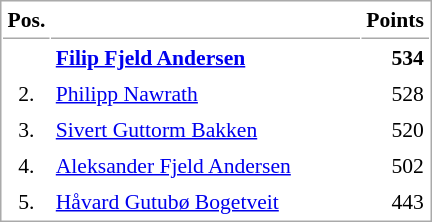<table cellspacing="1" cellpadding="3" style="border:1px solid #AAAAAA;font-size:90%">
<tr>
<th style="border-bottom:1px solid #AAAAAA" width="10">Pos.</th>
<th style="border-bottom:1px solid #AAAAAA" width="200"></th>
<th style="border-bottom:1px solid #AAAAAA" width="20">Points</th>
</tr>
<tr>
<td align=center><strong><span>  </span></strong></td>
<td> <strong><a href='#'>Filip Fjeld Andersen</a></strong></td>
<td align=right><strong>534</strong></td>
</tr>
<tr>
<td align=center>2.</td>
<td> <a href='#'>Philipp Nawrath</a></td>
<td align=right>528</td>
</tr>
<tr>
<td align=center>3.</td>
<td> <a href='#'>Sivert Guttorm Bakken</a></td>
<td align=right>520</td>
</tr>
<tr>
<td align=center>4.</td>
<td> <a href='#'>Aleksander Fjeld Andersen</a></td>
<td align=right>502</td>
</tr>
<tr>
<td align=center>5.</td>
<td> <a href='#'>Håvard Gutubø Bogetveit</a></td>
<td align=right>443</td>
</tr>
</table>
